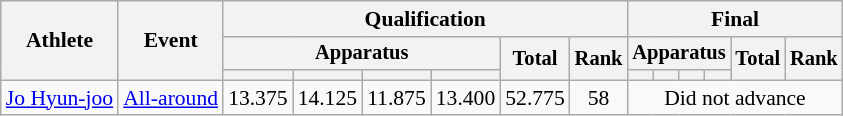<table class="wikitable" style="font-size:90%">
<tr>
<th rowspan="3">Athlete</th>
<th rowspan="3">Event</th>
<th colspan=6>Qualification</th>
<th colspan=6>Final</th>
</tr>
<tr style="font-size:95%">
<th colspan=4>Apparatus</th>
<th rowspan=2>Total</th>
<th rowspan=2>Rank</th>
<th colspan=4>Apparatus</th>
<th rowspan=2>Total</th>
<th rowspan=2>Rank</th>
</tr>
<tr style="font-size:95%">
<th></th>
<th></th>
<th></th>
<th></th>
<th></th>
<th></th>
<th></th>
<th></th>
</tr>
<tr align=center>
<td align=left><a href='#'>Jo Hyun-joo</a></td>
<td align=left><a href='#'>All-around</a></td>
<td>13.375</td>
<td>14.125</td>
<td>11.875</td>
<td>13.400</td>
<td>52.775</td>
<td>58</td>
<td colspan=6>Did not advance</td>
</tr>
</table>
